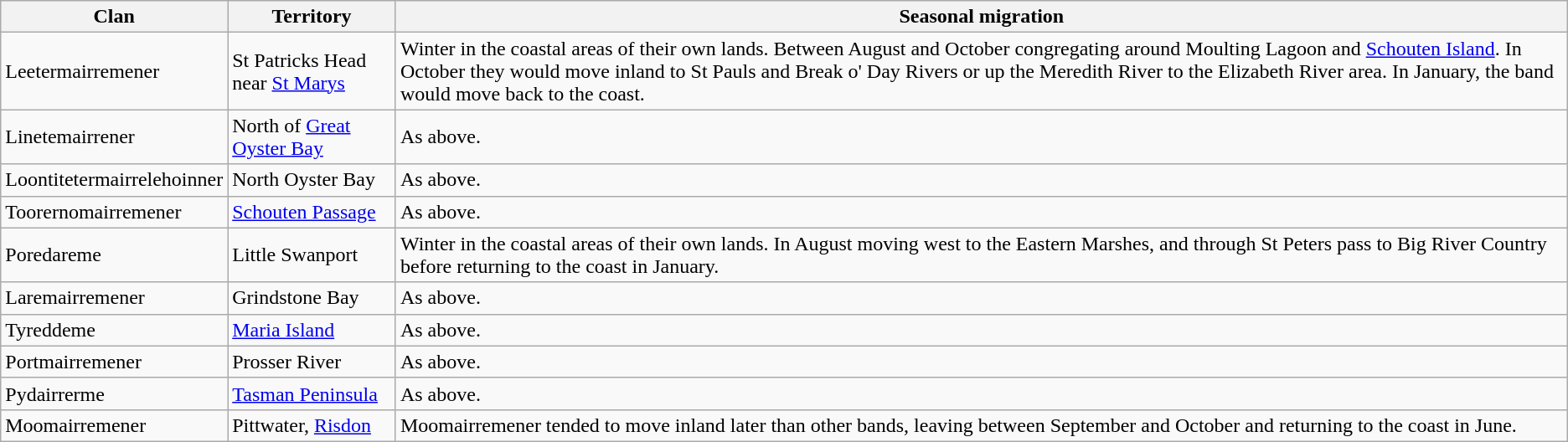<table class="wikitable">
<tr>
<th>Clan</th>
<th>Territory</th>
<th>Seasonal migration</th>
</tr>
<tr>
<td>Leetermairremener</td>
<td>St Patricks Head near <a href='#'>St Marys</a></td>
<td>Winter in the coastal areas of their own lands. Between August and October congregating around Moulting Lagoon and <a href='#'>Schouten Island</a>. In October they would move inland to St Pauls and Break o' Day Rivers or up the Meredith River to the Elizabeth River area. In January, the band would move back to the coast.</td>
</tr>
<tr>
<td>Linetemairrener</td>
<td>North of <a href='#'>Great Oyster Bay</a></td>
<td>As above.</td>
</tr>
<tr>
<td>Loontitetermairrelehoinner</td>
<td>North Oyster Bay</td>
<td>As above.</td>
</tr>
<tr>
<td>Toorernomairremener</td>
<td><a href='#'>Schouten Passage</a></td>
<td>As above.</td>
</tr>
<tr>
<td>Poredareme</td>
<td>Little Swanport</td>
<td>Winter in the coastal areas of their own lands. In August moving west to the Eastern Marshes, and through St Peters pass to Big River Country before returning to the coast in January.</td>
</tr>
<tr>
<td>Laremairremener</td>
<td>Grindstone Bay</td>
<td>As above.</td>
</tr>
<tr>
<td>Tyreddeme</td>
<td><a href='#'>Maria Island</a></td>
<td>As above.</td>
</tr>
<tr>
<td>Portmairremener</td>
<td>Prosser River</td>
<td>As above.</td>
</tr>
<tr>
<td>Pydairrerme</td>
<td><a href='#'>Tasman Peninsula</a></td>
<td>As above.</td>
</tr>
<tr>
<td>Moomairremener</td>
<td>Pittwater, <a href='#'>Risdon</a></td>
<td>Moomairremener tended to move inland later than other bands, leaving between September and October and returning to the coast in June.</td>
</tr>
</table>
